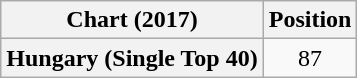<table class="wikitable plainrowheaders" style="text-align:center">
<tr>
<th scope="col">Chart (2017)</th>
<th scope="col">Position</th>
</tr>
<tr>
<th scope="row">Hungary (Single Top 40)</th>
<td>87</td>
</tr>
</table>
